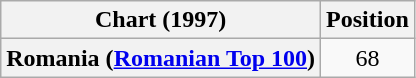<table class="wikitable plainrowheaders" style="text-align:center">
<tr>
<th>Chart (1997)</th>
<th>Position</th>
</tr>
<tr>
<th scope="row">Romania (<a href='#'>Romanian Top 100</a>)</th>
<td>68</td>
</tr>
</table>
